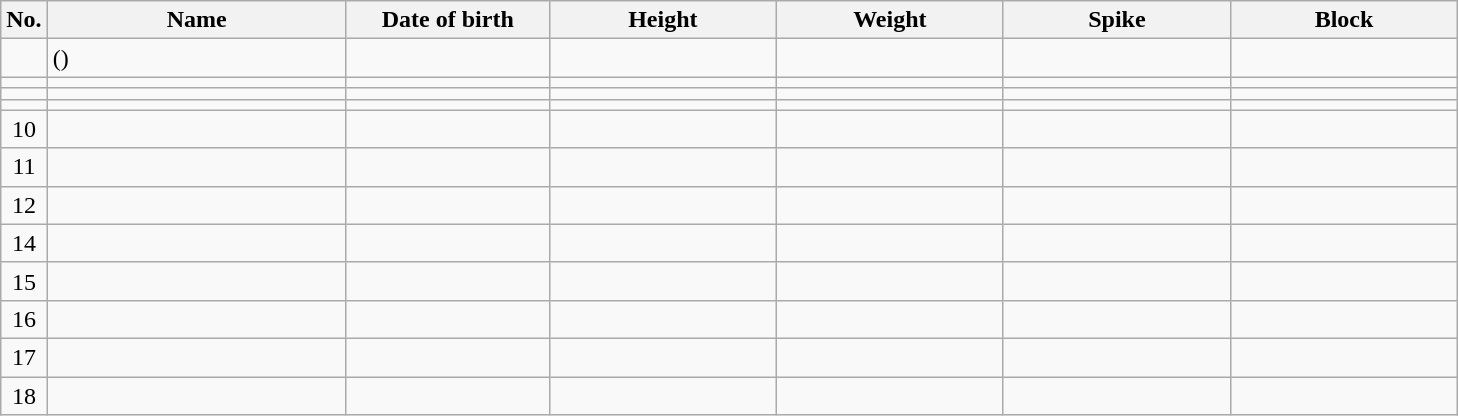<table class="wikitable sortable" style="font-size:100%; text-align:center;">
<tr>
<th>No.</th>
<th style="width:12em">Name</th>
<th style="width:8em">Date of birth</th>
<th style="width:9em">Height</th>
<th style="width:9em">Weight</th>
<th style="width:9em">Spike</th>
<th style="width:9em">Block</th>
</tr>
<tr>
<td></td>
<td align=left>  ()</td>
<td align=right></td>
<td></td>
<td></td>
<td></td>
<td></td>
</tr>
<tr>
<td></td>
<td align=left> </td>
<td align=right></td>
<td></td>
<td></td>
<td></td>
<td></td>
</tr>
<tr>
<td></td>
<td align=left></td>
<td align=right></td>
<td></td>
<td></td>
<td></td>
<td></td>
</tr>
<tr>
<td></td>
<td align=left> </td>
<td align=right></td>
<td></td>
<td></td>
<td></td>
<td></td>
</tr>
<tr>
<td>10</td>
<td align=left> </td>
<td align=right></td>
<td></td>
<td></td>
<td></td>
<td></td>
</tr>
<tr>
<td>11</td>
<td align=left> </td>
<td align=right></td>
<td></td>
<td></td>
<td></td>
<td></td>
</tr>
<tr>
<td>12</td>
<td align=left> </td>
<td align=right></td>
<td></td>
<td></td>
<td></td>
<td></td>
</tr>
<tr>
<td>14</td>
<td align=left> </td>
<td align=right></td>
<td></td>
<td></td>
<td></td>
<td></td>
</tr>
<tr>
<td>15</td>
<td align=left> </td>
<td align=right></td>
<td></td>
<td></td>
<td></td>
<td></td>
</tr>
<tr>
<td>16</td>
<td align=left> </td>
<td align=right></td>
<td></td>
<td></td>
<td></td>
<td></td>
</tr>
<tr>
<td>17</td>
<td align=left> </td>
<td align=right></td>
<td></td>
<td></td>
<td></td>
<td></td>
</tr>
<tr>
<td>18</td>
<td align=left> </td>
<td align=right></td>
<td></td>
<td></td>
<td></td>
<td></td>
</tr>
</table>
